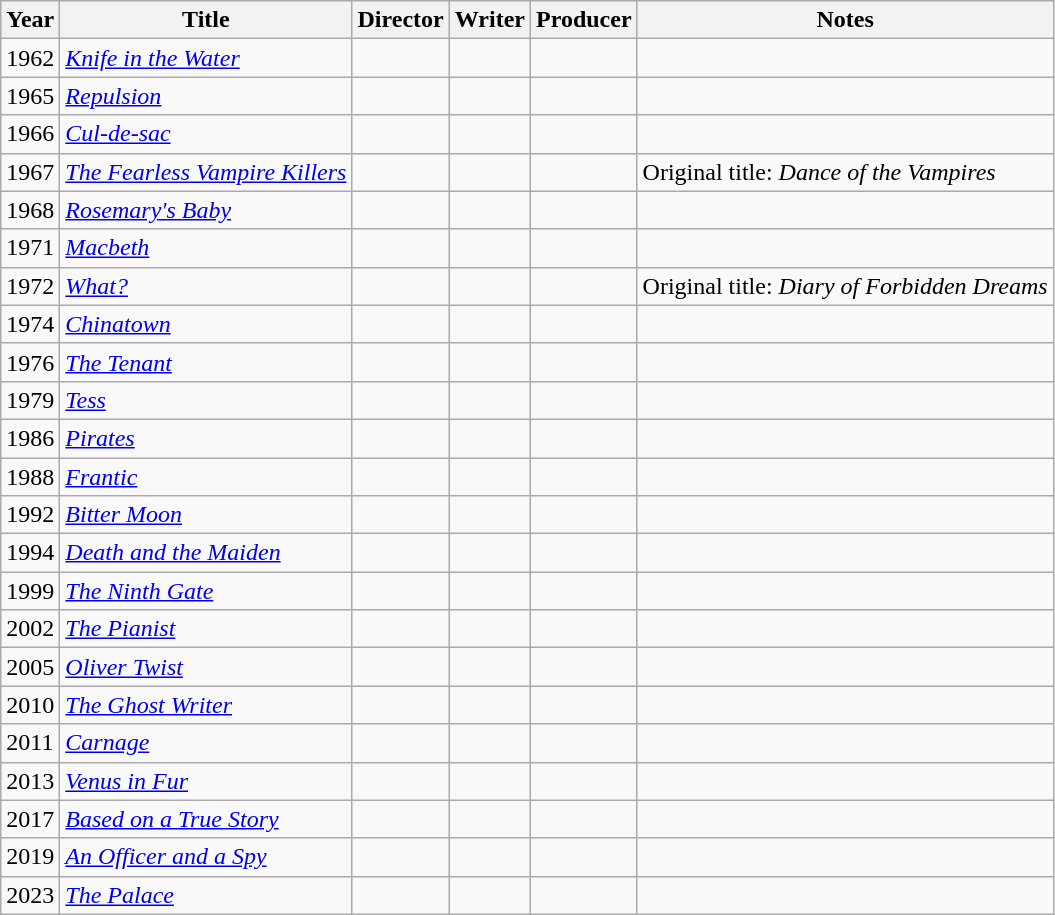<table class="wikitable">
<tr>
<th>Year</th>
<th>Title</th>
<th>Director</th>
<th>Writer</th>
<th>Producer</th>
<th>Notes</th>
</tr>
<tr>
<td>1962</td>
<td><em><a href='#'>Knife in the Water</a></em></td>
<td></td>
<td></td>
<td></td>
<td></td>
</tr>
<tr>
<td>1965</td>
<td><em><a href='#'>Repulsion</a></em></td>
<td></td>
<td></td>
<td></td>
<td></td>
</tr>
<tr>
<td>1966</td>
<td><em><a href='#'>Cul-de-sac</a></em></td>
<td></td>
<td></td>
<td></td>
<td></td>
</tr>
<tr>
<td>1967</td>
<td><em><a href='#'>The Fearless Vampire Killers</a></em></td>
<td></td>
<td></td>
<td></td>
<td>Original title: <em>Dance of the Vampires</em></td>
</tr>
<tr>
<td>1968</td>
<td><em><a href='#'>Rosemary's Baby</a></em></td>
<td></td>
<td></td>
<td></td>
<td></td>
</tr>
<tr>
<td>1971</td>
<td><em><a href='#'>Macbeth</a></em></td>
<td></td>
<td></td>
<td></td>
<td></td>
</tr>
<tr>
<td>1972</td>
<td><em><a href='#'>What?</a></em></td>
<td></td>
<td></td>
<td></td>
<td>Original title: <em>Diary of Forbidden Dreams</em></td>
</tr>
<tr>
<td>1974</td>
<td><em><a href='#'>Chinatown</a></em></td>
<td></td>
<td></td>
<td></td>
<td></td>
</tr>
<tr>
<td>1976</td>
<td><em><a href='#'>The Tenant</a></em></td>
<td></td>
<td></td>
<td></td>
<td></td>
</tr>
<tr>
<td>1979</td>
<td><em><a href='#'>Tess</a></em></td>
<td></td>
<td></td>
<td></td>
<td></td>
</tr>
<tr>
<td>1986</td>
<td><em><a href='#'>Pirates</a></em></td>
<td></td>
<td></td>
<td></td>
<td></td>
</tr>
<tr>
<td>1988</td>
<td><em><a href='#'>Frantic</a></em></td>
<td></td>
<td></td>
<td></td>
<td></td>
</tr>
<tr>
<td>1992</td>
<td><em><a href='#'>Bitter Moon</a></em></td>
<td></td>
<td></td>
<td></td>
<td></td>
</tr>
<tr>
<td>1994</td>
<td><em><a href='#'>Death and the Maiden</a></em></td>
<td></td>
<td></td>
<td></td>
<td></td>
</tr>
<tr>
<td>1999</td>
<td><em><a href='#'>The Ninth Gate</a></em></td>
<td></td>
<td></td>
<td></td>
<td></td>
</tr>
<tr>
<td>2002</td>
<td><em><a href='#'>The Pianist</a></em></td>
<td></td>
<td></td>
<td></td>
<td></td>
</tr>
<tr>
<td>2005</td>
<td><em><a href='#'>Oliver Twist</a></em></td>
<td></td>
<td></td>
<td></td>
<td></td>
</tr>
<tr>
<td>2010</td>
<td><em><a href='#'>The Ghost Writer</a></em></td>
<td></td>
<td></td>
<td></td>
<td></td>
</tr>
<tr>
<td>2011</td>
<td><em><a href='#'>Carnage</a></em></td>
<td></td>
<td></td>
<td></td>
<td></td>
</tr>
<tr>
<td>2013</td>
<td><em><a href='#'>Venus in Fur</a></em></td>
<td></td>
<td></td>
<td></td>
<td></td>
</tr>
<tr>
<td>2017</td>
<td><em><a href='#'>Based on a True Story</a></em></td>
<td></td>
<td></td>
<td></td>
<td></td>
</tr>
<tr>
<td>2019</td>
<td><em><a href='#'>An Officer and a Spy</a></em></td>
<td></td>
<td></td>
<td></td>
<td></td>
</tr>
<tr>
<td>2023</td>
<td><em><a href='#'>The Palace</a></em></td>
<td></td>
<td></td>
<td></td>
<td></td>
</tr>
</table>
